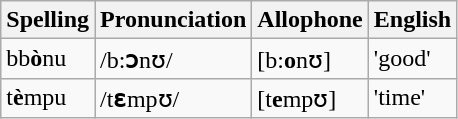<table class="wikitable">
<tr>
<th>Spelling</th>
<th>Pronunciation</th>
<th>Allophone</th>
<th>English</th>
</tr>
<tr>
<td>bb<strong>ò</strong>nu</td>
<td>/b:<strong>ɔ</strong>nʊ/</td>
<td>[b:<strong>o</strong>nʊ]</td>
<td>'good'</td>
</tr>
<tr>
<td>t<strong>è</strong>mpu</td>
<td>/t<strong>ɛ</strong>mpʊ/</td>
<td>[t<strong>e</strong>mpʊ]</td>
<td>'time'</td>
</tr>
</table>
